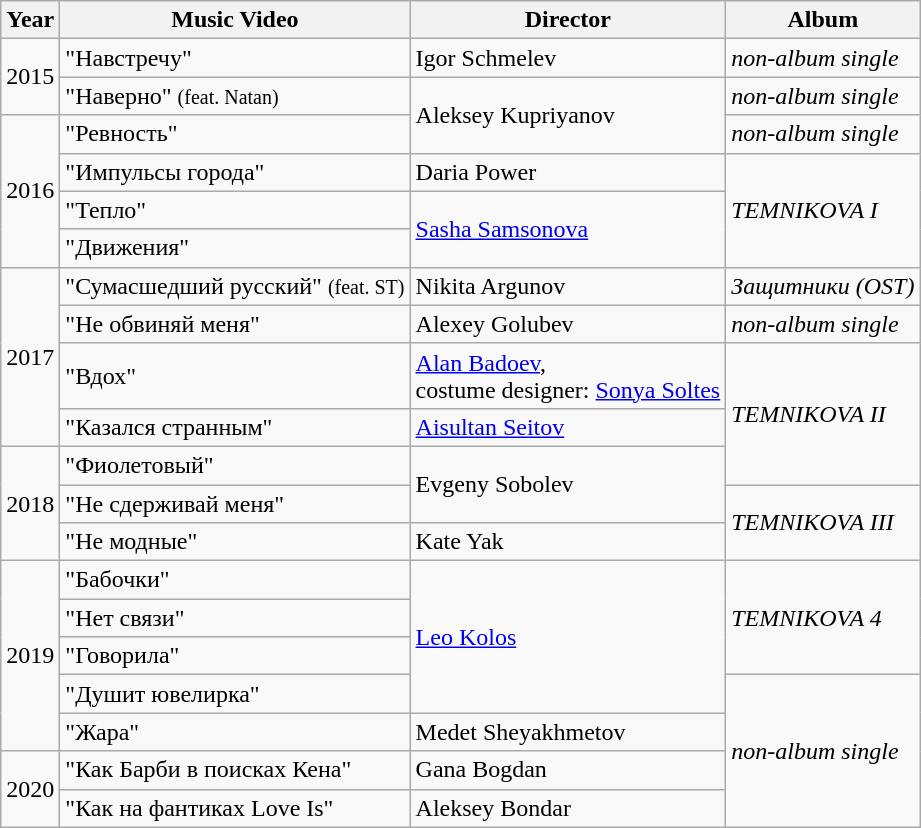<table class="wikitable">
<tr>
<th>Year</th>
<th>Music Video</th>
<th>Director</th>
<th>Album</th>
</tr>
<tr>
<td rowspan="2">2015</td>
<td>"Навстречу"</td>
<td>Igor Schmelev</td>
<td><em>non-album single</em></td>
</tr>
<tr>
<td>"Наверно" <small>(feat. Natan)</small></td>
<td rowspan="2">Aleksey Kupriyanov</td>
<td><em>non-album single</em></td>
</tr>
<tr>
<td rowspan="4">2016</td>
<td>"Ревность"</td>
<td><em>non-album single</em></td>
</tr>
<tr>
<td>"Импульсы города"</td>
<td>Daria Power</td>
<td rowspan="3"><em>TEMNIKOVA I</em></td>
</tr>
<tr>
<td>"Тепло"</td>
<td rowspan="2"><a href='#'>Sasha Samsonova</a></td>
</tr>
<tr>
<td>"Движения"</td>
</tr>
<tr>
<td rowspan="4">2017</td>
<td>"Сумасшедший русский" <small>(feat. ST)</small></td>
<td>Nikita Argunov</td>
<td><em>Защитники (OST)</em></td>
</tr>
<tr>
<td>"Не обвиняй меня"</td>
<td>Alexey Golubev</td>
<td><em>non-album single</em></td>
</tr>
<tr>
<td>"Вдох"</td>
<td><a href='#'>Alan Badoev</a>,<br>costume designer: <a href='#'>Sonya Soltes</a></td>
<td rowspan="3"><em>TEMNIKOVA II</em></td>
</tr>
<tr>
<td>"Казался странным"</td>
<td><a href='#'>Aisultan Seitov</a></td>
</tr>
<tr>
<td rowspan="3">2018</td>
<td>"Фиолетовый"</td>
<td rowspan="2">Evgeny Sobolev</td>
</tr>
<tr>
<td>"Не сдерживай меня"</td>
<td rowspan="2"><em>TEMNIKOVA III</em></td>
</tr>
<tr>
<td>"Не модные"</td>
<td>Kate Yak</td>
</tr>
<tr>
<td rowspan="5">2019</td>
<td>"Бабочки"</td>
<td rowspan="4"><a href='#'>Leo Kolos</a></td>
<td rowspan="3"><em>TEMNIKOVA 4</em></td>
</tr>
<tr>
<td>"Нет связи"</td>
</tr>
<tr>
<td>"Говорила"</td>
</tr>
<tr>
<td>"Душит ювелирка"</td>
<td rowspan="4"><em>non-album single</em></td>
</tr>
<tr>
<td>"Жара"</td>
<td>Medet Sheyakhmetov</td>
</tr>
<tr>
<td rowspan="2">2020</td>
<td>"Как Барби в поисках Кена"</td>
<td>Gana Bogdan</td>
</tr>
<tr>
<td>"Как на фантиках Love Is"</td>
<td>Aleksey Bondar</td>
</tr>
</table>
